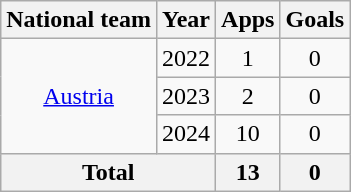<table class="wikitable" style="text-align:center">
<tr>
<th>National team</th>
<th>Year</th>
<th>Apps</th>
<th>Goals</th>
</tr>
<tr>
<td rowspan="3"><a href='#'>Austria</a></td>
<td>2022</td>
<td>1</td>
<td>0</td>
</tr>
<tr>
<td>2023</td>
<td>2</td>
<td>0</td>
</tr>
<tr>
<td>2024</td>
<td>10</td>
<td>0</td>
</tr>
<tr>
<th colspan="2">Total</th>
<th>13</th>
<th>0</th>
</tr>
</table>
